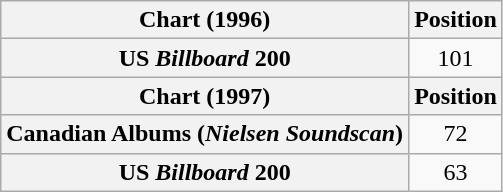<table class="wikitable plainrowheaders" style="text-align:center;">
<tr>
<th scope="col">Chart (1996)</th>
<th scope="col">Position</th>
</tr>
<tr>
<th scope="row">US <em>Billboard</em> 200</th>
<td>101</td>
</tr>
<tr>
<th scope="col">Chart (1997)</th>
<th scope="col">Position</th>
</tr>
<tr>
<th scope="row">Canadian Albums (<em>Nielsen Soundscan</em>)</th>
<td>72</td>
</tr>
<tr>
<th scope="row">US <em>Billboard</em> 200</th>
<td>63</td>
</tr>
</table>
